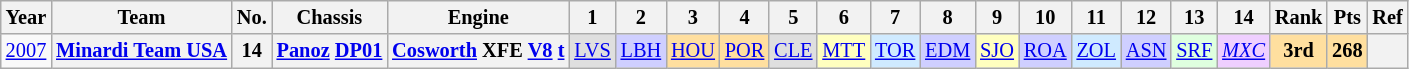<table class="wikitable" style="text-align:center; font-size:85%">
<tr>
<th>Year</th>
<th>Team</th>
<th>No.</th>
<th>Chassis</th>
<th>Engine</th>
<th>1</th>
<th>2</th>
<th>3</th>
<th>4</th>
<th>5</th>
<th>6</th>
<th>7</th>
<th>8</th>
<th>9</th>
<th>10</th>
<th>11</th>
<th>12</th>
<th>13</th>
<th>14</th>
<th>Rank</th>
<th>Pts</th>
<th>Ref</th>
</tr>
<tr>
<td><a href='#'>2007</a></td>
<th nowrap><a href='#'>Minardi Team USA</a></th>
<th>14</th>
<th nowrap><a href='#'>Panoz</a> <a href='#'>DP01</a></th>
<th nowrap><a href='#'>Cosworth</a> XFE <a href='#'>V8</a> <a href='#'>t</a></th>
<td style="background:#DFDFDF;"><a href='#'>LVS</a><br></td>
<td style="background:#CFCFFF;"><a href='#'>LBH</a><br></td>
<td style="background:#FFDF9F;"><a href='#'>HOU</a><br></td>
<td style="background:#FFDF9F;"><a href='#'>POR</a><br></td>
<td style="background:#DFDFDF;"><a href='#'>CLE</a><br></td>
<td style="background:#FFFFBF;"><a href='#'>MTT</a><br></td>
<td style="background:#CFEAFF;"><a href='#'>TOR</a><br></td>
<td style="background:#CFCFFF;"><a href='#'>EDM</a><br></td>
<td style="background:#FFFFBF;"><a href='#'>SJO</a><br></td>
<td style="background:#CFCFFF;"><a href='#'>ROA</a><br></td>
<td style="background:#CFEAFF;"><a href='#'>ZOL</a><br></td>
<td style="background:#CFCFFF;"><a href='#'>ASN</a><br></td>
<td style="background:#DFFFDF;"><a href='#'>SRF</a><br></td>
<td style="background:#EFCFFF;"><em><a href='#'>MXC</a></em><br></td>
<td style="background:#FFDF9F;"><strong>3rd</strong></td>
<td style="background:#FFDF9F;"><strong>268</strong></td>
<th></th>
</tr>
</table>
